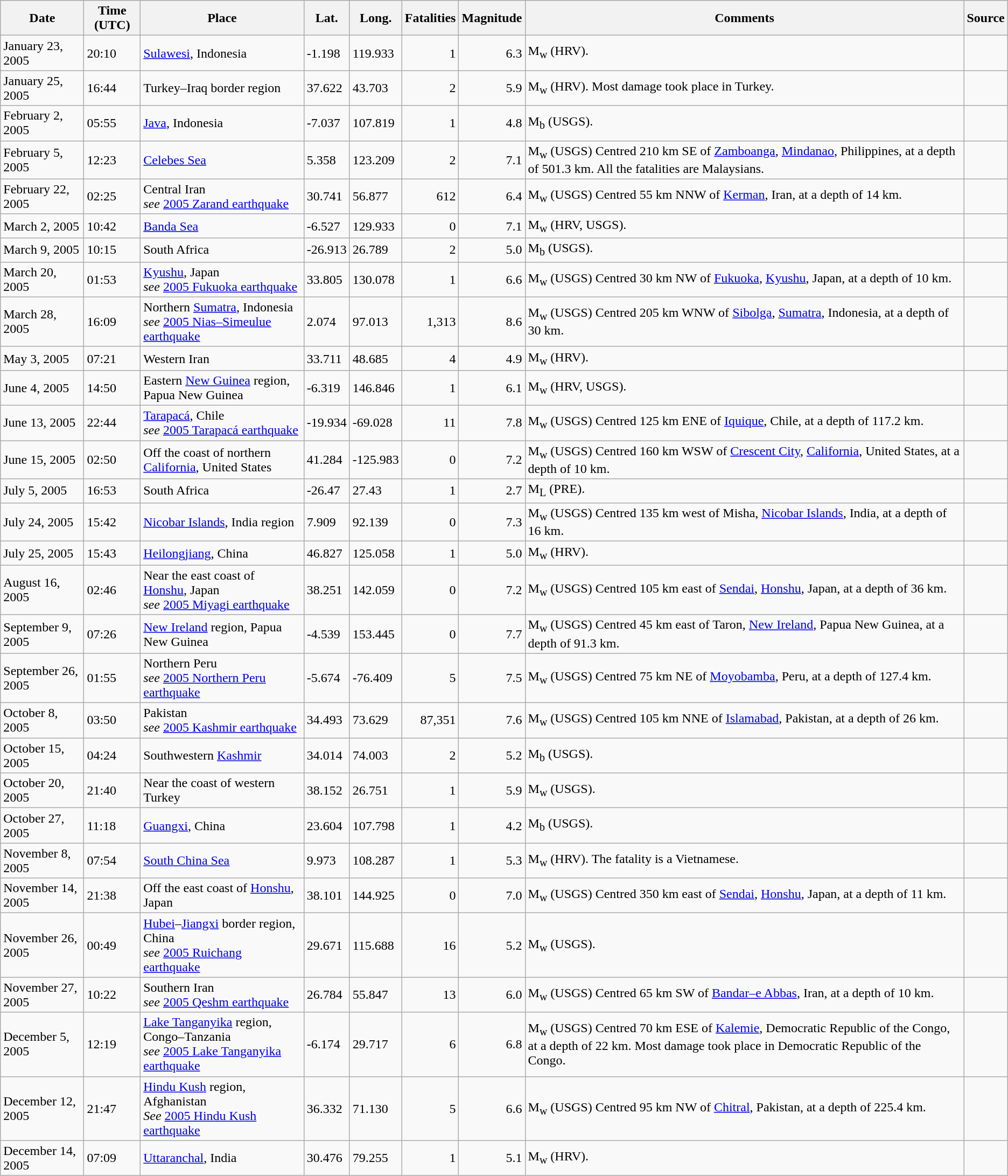<table class="wikitable sortable">
<tr style="background:#ececec;">
<th>Date</th>
<th>Time (UTC)</th>
<th>Place</th>
<th>Lat.</th>
<th>Long.</th>
<th>Fatalities</th>
<th>Magnitude</th>
<th>Comments</th>
<th>Source</th>
</tr>
<tr>
<td>January 23, 2005</td>
<td>20:10</td>
<td><a href='#'>Sulawesi</a>, Indonesia</td>
<td>-1.198</td>
<td>119.933</td>
<td style="text-align:right;">1</td>
<td style="text-align:right;">6.3</td>
<td>M<sub>w</sub> (HRV).</td>
<td></td>
</tr>
<tr>
<td>January 25, 2005</td>
<td>16:44</td>
<td>Turkey–Iraq border region</td>
<td>37.622</td>
<td>43.703</td>
<td style="text-align:right;">2</td>
<td style="text-align:right;">5.9</td>
<td>M<sub>w</sub> (HRV). Most damage took place in Turkey.</td>
<td></td>
</tr>
<tr>
<td>February 2, 2005</td>
<td>05:55</td>
<td><a href='#'>Java</a>, Indonesia</td>
<td>-7.037</td>
<td>107.819</td>
<td style="text-align:right;">1</td>
<td style="text-align:right;">4.8</td>
<td>M<sub>b</sub> (USGS).</td>
<td></td>
</tr>
<tr>
<td>February 5, 2005</td>
<td>12:23</td>
<td><a href='#'>Celebes Sea</a></td>
<td>5.358</td>
<td>123.209</td>
<td style="text-align:right;">2</td>
<td style="text-align:right;">7.1</td>
<td>M<sub>w</sub> (USGS) Centred 210 km SE of <a href='#'>Zamboanga</a>, <a href='#'>Mindanao</a>, Philippines, at a depth of 501.3 km. All the fatalities are Malaysians.</td>
<td style="text-align:right;"></td>
</tr>
<tr>
<td>February 22, 2005</td>
<td>02:25</td>
<td>Central Iran<br> <em>see</em> <a href='#'>2005 Zarand earthquake</a></td>
<td>30.741</td>
<td>56.877</td>
<td style="text-align:right;">612</td>
<td style="text-align:right;">6.4</td>
<td>M<sub>w</sub> (USGS) Centred 55 km NNW of <a href='#'>Kerman</a>, Iran, at a depth of 14 km.</td>
<td style="text-align:right;"></td>
</tr>
<tr>
<td>March 2, 2005</td>
<td>10:42</td>
<td><a href='#'>Banda Sea</a></td>
<td>-6.527</td>
<td>129.933</td>
<td style="text-align:right;">0</td>
<td style="text-align:right;">7.1</td>
<td>M<sub>w</sub> (HRV, USGS).</td>
<td></td>
</tr>
<tr>
<td>March 9, 2005</td>
<td>10:15</td>
<td>South Africa</td>
<td>-26.913</td>
<td>26.789</td>
<td style="text-align:right;">2</td>
<td style="text-align:right;">5.0</td>
<td>M<sub>b</sub> (USGS).</td>
<td></td>
</tr>
<tr>
<td>March 20, 2005</td>
<td>01:53</td>
<td><a href='#'>Kyushu</a>, Japan<br> <em>see</em> <a href='#'>2005 Fukuoka earthquake</a></td>
<td>33.805</td>
<td>130.078</td>
<td style="text-align:right;">1</td>
<td style="text-align:right;">6.6</td>
<td>M<sub>w</sub> (USGS) Centred 30 km NW of <a href='#'>Fukuoka</a>, <a href='#'>Kyushu</a>, Japan, at a depth of 10 km.</td>
<td style="text-align:right;"></td>
</tr>
<tr>
<td>March 28, 2005</td>
<td>16:09</td>
<td>Northern <a href='#'>Sumatra</a>, Indonesia<br> <em>see</em> <a href='#'>2005 Nias–Simeulue earthquake</a></td>
<td>2.074</td>
<td>97.013</td>
<td style="text-align:right;">1,313</td>
<td style="text-align:right;">8.6</td>
<td>M<sub>w</sub> (USGS) Centred 205 km WNW of <a href='#'>Sibolga</a>, <a href='#'>Sumatra</a>, Indonesia, at a depth of 30 km.</td>
<td style="text-align:right;"></td>
</tr>
<tr>
<td>May 3, 2005</td>
<td>07:21</td>
<td>Western Iran</td>
<td>33.711</td>
<td>48.685</td>
<td style="text-align:right;">4</td>
<td style="text-align:right;">4.9</td>
<td>M<sub>w</sub> (HRV).</td>
<td></td>
</tr>
<tr>
<td>June 4, 2005</td>
<td>14:50</td>
<td>Eastern <a href='#'>New Guinea</a> region, Papua New Guinea</td>
<td>-6.319</td>
<td>146.846</td>
<td style="text-align:right;">1</td>
<td style="text-align:right;">6.1</td>
<td>M<sub>w</sub> (HRV, USGS).</td>
<td></td>
</tr>
<tr>
<td>June 13, 2005</td>
<td>22:44</td>
<td><a href='#'>Tarapacá</a>, Chile<br> <em>see</em> <a href='#'>2005 Tarapacá earthquake</a></td>
<td>-19.934</td>
<td>-69.028</td>
<td style="text-align:right;">11</td>
<td style="text-align:right;">7.8</td>
<td>M<sub>w</sub> (USGS) Centred 125 km ENE of <a href='#'>Iquique</a>, Chile, at a depth of 117.2 km.</td>
<td style="text-align:right;"></td>
</tr>
<tr>
<td>June 15, 2005</td>
<td>02:50</td>
<td>Off the coast of northern <a href='#'>California</a>, United States</td>
<td>41.284</td>
<td>-125.983</td>
<td style="text-align:right;">0</td>
<td style="text-align:right;">7.2</td>
<td>M<sub>w</sub> (USGS) Centred 160 km WSW of <a href='#'>Crescent City</a>, <a href='#'>California</a>, United States, at a depth of 10 km.</td>
<td style="text-align:right;"></td>
</tr>
<tr>
<td>July 5, 2005</td>
<td>16:53</td>
<td>South Africa</td>
<td>-26.47</td>
<td>27.43</td>
<td style="text-align:right;">1</td>
<td style="text-align:right;">2.7</td>
<td>M<sub>L</sub> (PRE).</td>
<td></td>
</tr>
<tr>
<td>July 24, 2005</td>
<td>15:42</td>
<td><a href='#'>Nicobar Islands</a>, India region</td>
<td>7.909</td>
<td>92.139</td>
<td style="text-align:right;">0</td>
<td style="text-align:right;">7.3</td>
<td>M<sub>w</sub> (USGS) Centred 135 km west of Misha, <a href='#'>Nicobar Islands</a>, India, at a depth of 16 km.</td>
<td style="text-align:right;"></td>
</tr>
<tr>
<td>July 25, 2005</td>
<td>15:43</td>
<td><a href='#'>Heilongjiang</a>, China</td>
<td>46.827</td>
<td>125.058</td>
<td style="text-align:right;">1</td>
<td style="text-align:right;">5.0</td>
<td>M<sub>w</sub> (HRV).</td>
<td></td>
</tr>
<tr>
<td>August 16, 2005</td>
<td>02:46</td>
<td>Near the east coast of <a href='#'>Honshu</a>, Japan<br> <em>see</em> <a href='#'>2005 Miyagi earthquake</a></td>
<td>38.251</td>
<td>142.059</td>
<td style="text-align:right;">0</td>
<td style="text-align:right;">7.2</td>
<td>M<sub>w</sub> (USGS) Centred 105 km east of <a href='#'>Sendai</a>, <a href='#'>Honshu</a>, Japan, at a depth of 36 km.</td>
<td style="text-align:right;"></td>
</tr>
<tr>
<td>September 9, 2005</td>
<td>07:26</td>
<td><a href='#'>New Ireland</a> region, Papua New Guinea</td>
<td>-4.539</td>
<td>153.445</td>
<td style="text-align:right;">0</td>
<td style="text-align:right;">7.7</td>
<td>M<sub>w</sub> (USGS) Centred 45 km east of Taron, <a href='#'>New Ireland</a>, Papua New Guinea, at a depth of 91.3 km.</td>
<td style="text-align:right;"></td>
</tr>
<tr>
<td>September 26, 2005</td>
<td>01:55</td>
<td>Northern Peru<br> <em>see</em> <a href='#'>2005 Northern Peru earthquake</a></td>
<td>-5.674</td>
<td>-76.409</td>
<td style="text-align:right;">5</td>
<td style="text-align:right;">7.5</td>
<td>M<sub>w</sub> (USGS) Centred 75 km NE of <a href='#'>Moyobamba</a>, Peru, at a depth of 127.4 km.</td>
<td style="text-align:right;"></td>
</tr>
<tr>
<td>October 8, 2005</td>
<td>03:50</td>
<td>Pakistan<br> <em>see</em> <a href='#'>2005 Kashmir earthquake</a></td>
<td>34.493</td>
<td>73.629</td>
<td style="text-align:right;">87,351</td>
<td style="text-align:right;">7.6</td>
<td>M<sub>w</sub> (USGS) Centred 105 km NNE of <a href='#'>Islamabad</a>, Pakistan, at a depth of 26 km.</td>
<td style="text-align:right;"></td>
</tr>
<tr>
<td>October 15, 2005</td>
<td>04:24</td>
<td>Southwestern <a href='#'>Kashmir</a></td>
<td>34.014</td>
<td>74.003</td>
<td style="text-align:right;">2</td>
<td style="text-align:right;">5.2</td>
<td>M<sub>b</sub> (USGS).</td>
<td></td>
</tr>
<tr>
<td>October 20, 2005</td>
<td>21:40</td>
<td>Near the coast of western Turkey</td>
<td>38.152</td>
<td>26.751</td>
<td style="text-align:right;">1</td>
<td style="text-align:right;">5.9</td>
<td>M<sub>w</sub> (USGS).</td>
<td></td>
</tr>
<tr>
<td>October 27, 2005</td>
<td>11:18</td>
<td><a href='#'>Guangxi</a>, China</td>
<td>23.604</td>
<td>107.798</td>
<td style="text-align:right;">1</td>
<td style="text-align:right;">4.2</td>
<td>M<sub>b</sub> (USGS).</td>
<td></td>
</tr>
<tr>
<td>November 8, 2005</td>
<td>07:54</td>
<td><a href='#'>South China Sea</a></td>
<td>9.973</td>
<td>108.287</td>
<td style="text-align:right;">1</td>
<td style="text-align:right;">5.3</td>
<td>M<sub>w</sub> (HRV). The fatality is a Vietnamese.</td>
<td></td>
</tr>
<tr>
<td>November 14, 2005</td>
<td>21:38</td>
<td>Off the east coast of <a href='#'>Honshu</a>, Japan</td>
<td>38.101</td>
<td>144.925</td>
<td style="text-align:right;">0</td>
<td style="text-align:right;">7.0</td>
<td>M<sub>w</sub> (USGS) Centred 350 km east of <a href='#'>Sendai</a>, <a href='#'>Honshu</a>, Japan, at a depth of 11 km.</td>
<td style="text-align:right;"></td>
</tr>
<tr>
<td>November 26, 2005</td>
<td>00:49</td>
<td><a href='#'>Hubei</a>–<a href='#'>Jiangxi</a> border region, China<br> <em>see</em> <a href='#'>2005 Ruichang earthquake</a></td>
<td>29.671</td>
<td>115.688</td>
<td style="text-align:right;">16</td>
<td style="text-align:right;">5.2</td>
<td>M<sub>w</sub> (USGS).</td>
<td></td>
</tr>
<tr>
<td>November 27, 2005</td>
<td>10:22</td>
<td>Southern Iran<br> <em>see</em> <a href='#'>2005 Qeshm earthquake</a></td>
<td>26.784</td>
<td>55.847</td>
<td style="text-align:right;">13</td>
<td style="text-align:right;">6.0</td>
<td>M<sub>w</sub> (USGS) Centred 65 km SW of <a href='#'>Bandar–e Abbas</a>, Iran, at a depth of 10 km.</td>
<td style="text-align:right;"></td>
</tr>
<tr>
<td>December 5, 2005</td>
<td>12:19</td>
<td><a href='#'>Lake Tanganyika</a> region, Congo–Tanzania<br> <em>see</em> <a href='#'>2005 Lake Tanganyika earthquake</a></td>
<td>-6.174</td>
<td>29.717</td>
<td style="text-align:right;">6</td>
<td style="text-align:right;">6.8</td>
<td>M<sub>w</sub> (USGS) Centred 70 km ESE of <a href='#'>Kalemie</a>, Democratic Republic of the Congo, at a depth of 22 km. Most damage took place in Democratic Republic of the Congo.</td>
<td style="text-align:right;"></td>
</tr>
<tr>
<td>December 12, 2005</td>
<td>21:47</td>
<td><a href='#'>Hindu Kush</a> region, Afghanistan<br> <em>See</em> <a href='#'>2005 Hindu Kush earthquake</a></td>
<td>36.332</td>
<td>71.130</td>
<td style="text-align:right;">5</td>
<td style="text-align:right;">6.6</td>
<td>M<sub>w</sub> (USGS) Centred 95 km NW of <a href='#'>Chitral</a>, Pakistan, at a depth of 225.4 km.</td>
<td style="text-align:right;"></td>
</tr>
<tr>
<td>December 14, 2005</td>
<td>07:09</td>
<td><a href='#'>Uttaranchal</a>, India</td>
<td>30.476</td>
<td>79.255</td>
<td style="text-align:right;">1</td>
<td style="text-align:right;">5.1</td>
<td>M<sub>w</sub> (HRV).</td>
<td></td>
</tr>
</table>
